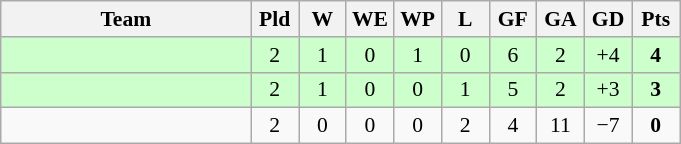<table class="wikitable" style="text-align: center; font-size:90% ">
<tr>
<th width=160>Team</th>
<th width=25>Pld</th>
<th width=25>W</th>
<th width=25>WE</th>
<th width=25>WP</th>
<th width=25>L</th>
<th width=25>GF</th>
<th width=25>GA</th>
<th width=25>GD</th>
<th width=25>Pts</th>
</tr>
<tr bgcolor=ccffcc>
<td align=left></td>
<td>2</td>
<td>1</td>
<td>0</td>
<td>1</td>
<td>0</td>
<td>6</td>
<td>2</td>
<td>+4</td>
<td><strong>4</strong></td>
</tr>
<tr bgcolor=ccffcc>
<td align=left></td>
<td>2</td>
<td>1</td>
<td>0</td>
<td>0</td>
<td>1</td>
<td>5</td>
<td>2</td>
<td>+3</td>
<td><strong>3</strong></td>
</tr>
<tr>
<td align=left></td>
<td>2</td>
<td>0</td>
<td>0</td>
<td>0</td>
<td>2</td>
<td>4</td>
<td>11</td>
<td>−7</td>
<td><strong>0</strong></td>
</tr>
</table>
